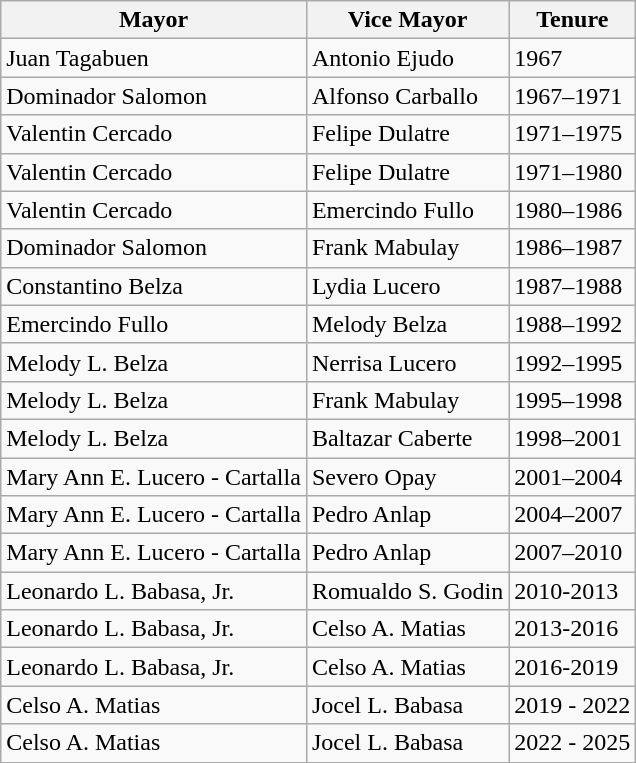<table class="wikitable">
<tr>
<th>Mayor</th>
<th>Vice Mayor</th>
<th>Tenure</th>
</tr>
<tr>
<td>Juan Tagabuen</td>
<td>Antonio Ejudo</td>
<td>1967</td>
</tr>
<tr>
<td>Dominador Salomon</td>
<td>Alfonso Carballo</td>
<td>1967–1971</td>
</tr>
<tr>
<td>Valentin Cercado</td>
<td>Felipe Dulatre</td>
<td>1971–1975</td>
</tr>
<tr>
<td>Valentin Cercado</td>
<td>Felipe Dulatre</td>
<td>1971–1980</td>
</tr>
<tr>
<td>Valentin Cercado</td>
<td>Emercindo Fullo</td>
<td>1980–1986</td>
</tr>
<tr>
<td>Dominador Salomon</td>
<td>Frank Mabulay</td>
<td>1986–1987</td>
</tr>
<tr>
<td>Constantino Belza</td>
<td>Lydia Lucero</td>
<td>1987–1988</td>
</tr>
<tr>
<td>Emercindo Fullo</td>
<td>Melody Belza</td>
<td>1988–1992</td>
</tr>
<tr>
<td>Melody L. Belza</td>
<td>Nerrisa Lucero</td>
<td>1992–1995</td>
</tr>
<tr>
<td>Melody L. Belza</td>
<td>Frank Mabulay</td>
<td>1995–1998</td>
</tr>
<tr>
<td>Melody L. Belza</td>
<td>Baltazar Caberte</td>
<td>1998–2001</td>
</tr>
<tr>
<td>Mary Ann E. Lucero - Cartalla</td>
<td>Severo Opay</td>
<td>2001–2004</td>
</tr>
<tr>
<td>Mary Ann E. Lucero - Cartalla</td>
<td>Pedro Anlap</td>
<td>2004–2007</td>
</tr>
<tr>
<td>Mary Ann E. Lucero - Cartalla</td>
<td>Pedro Anlap</td>
<td>2007–2010</td>
</tr>
<tr>
<td>Leonardo L. Babasa, Jr.</td>
<td>Romualdo S. Godin</td>
<td>2010-2013</td>
</tr>
<tr>
<td>Leonardo L. Babasa, Jr.</td>
<td>Celso A. Matias</td>
<td>2013-2016</td>
</tr>
<tr>
<td>Leonardo L. Babasa, Jr.</td>
<td>Celso A. Matias</td>
<td>2016-2019</td>
</tr>
<tr>
<td>Celso A. Matias</td>
<td>Jocel L. Babasa</td>
<td>2019 - 2022</td>
</tr>
<tr>
<td>Celso A. Matias</td>
<td>Jocel L. Babasa</td>
<td>2022 - 2025</td>
</tr>
</table>
